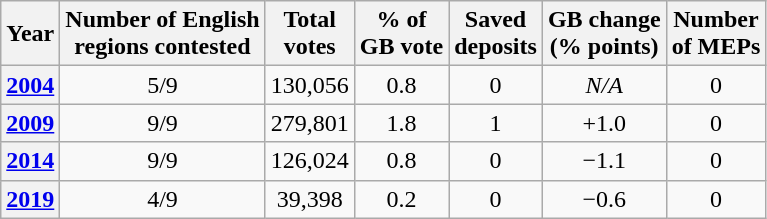<table class="wikitable">
<tr>
<th>Year</th>
<th>Number of English<br>regions contested</th>
<th>Total<br>votes</th>
<th>% of<br>GB vote</th>
<th>Saved<br>deposits</th>
<th>GB change<br>(% points)</th>
<th>Number<br>of MEPs</th>
</tr>
<tr style="text-align:center;">
<th style="text-align:left;"><a href='#'>2004</a></th>
<td>5/9</td>
<td>130,056</td>
<td>0.8</td>
<td>0</td>
<td><em>N/A</em></td>
<td>0</td>
</tr>
<tr style="text-align:center;">
<th style="text-align:left;"><a href='#'>2009</a></th>
<td>9/9</td>
<td>279,801</td>
<td>1.8</td>
<td>1</td>
<td>+1.0</td>
<td>0</td>
</tr>
<tr style="text-align:center;">
<th style="text-align:left;"><a href='#'>2014</a></th>
<td>9/9</td>
<td>126,024</td>
<td>0.8</td>
<td>0</td>
<td>−1.1</td>
<td>0</td>
</tr>
<tr style="text-align:center;">
<th style="text-align:left;"><a href='#'>2019</a></th>
<td>4/9</td>
<td>39,398</td>
<td>0.2</td>
<td>0</td>
<td>−0.6</td>
<td>0</td>
</tr>
</table>
